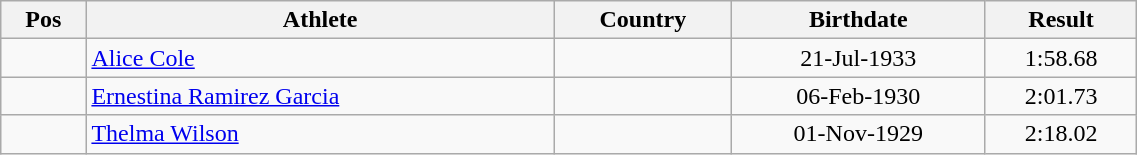<table class="wikitable"  style="text-align:center; width:60%;">
<tr>
<th>Pos</th>
<th>Athlete</th>
<th>Country</th>
<th>Birthdate</th>
<th>Result</th>
</tr>
<tr>
<td align=center></td>
<td align=left><a href='#'>Alice Cole</a></td>
<td align=left></td>
<td>21-Jul-1933</td>
<td>1:58.68</td>
</tr>
<tr>
<td align=center></td>
<td align=left><a href='#'>Ernestina Ramirez Garcia</a></td>
<td align=left></td>
<td>06-Feb-1930</td>
<td>2:01.73</td>
</tr>
<tr>
<td align=center></td>
<td align=left><a href='#'>Thelma Wilson</a></td>
<td align=left></td>
<td>01-Nov-1929</td>
<td>2:18.02</td>
</tr>
</table>
